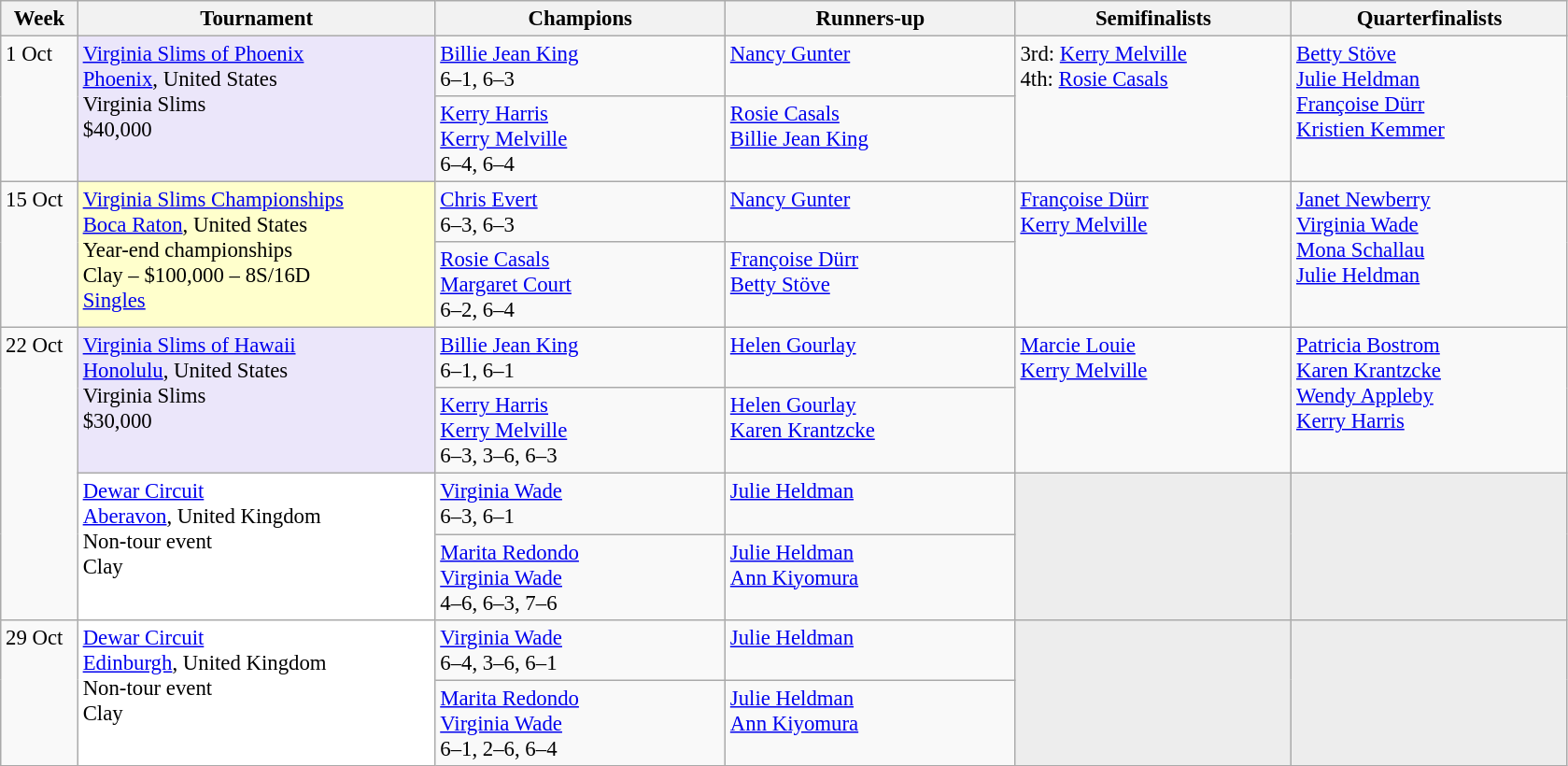<table class=wikitable style=font-size:95%>
<tr>
<th style="width:48px;">Week</th>
<th style="width:248px;">Tournament</th>
<th style="width:200px;">Champions</th>
<th style="width:200px;">Runners-up</th>
<th style="width:190px;">Semifinalists</th>
<th style="width:190px;">Quarterfinalists</th>
</tr>
<tr valign=top>
<td rowspan=2>1 Oct</td>
<td style="background:#ebe6fa;" rowspan=2><a href='#'>Virginia Slims of Phoenix</a><br><a href='#'>Phoenix</a>, United States<br>Virginia Slims<br>$40,000</td>
<td> <a href='#'>Billie Jean King</a> <br>6–1, 6–3</td>
<td> <a href='#'>Nancy Gunter</a></td>
<td rowspan=2>3rd:  <a href='#'>Kerry Melville</a> <br> 4th:  <a href='#'>Rosie Casals</a></td>
<td rowspan=2> <a href='#'>Betty Stöve</a> <br> <a href='#'>Julie Heldman</a> <br> <a href='#'>Françoise Dürr</a> <br> <a href='#'>Kristien Kemmer</a></td>
</tr>
<tr valign=top>
<td> <a href='#'>Kerry Harris</a><br> <a href='#'>Kerry Melville</a><br>6–4, 6–4</td>
<td> <a href='#'>Rosie Casals</a><br> <a href='#'>Billie Jean King</a></td>
</tr>
<tr valign=top>
<td rowspan=2>15 Oct</td>
<td bgcolor=#ffffcc rowspan=2><a href='#'>Virginia Slims Championships</a><br><a href='#'>Boca Raton</a>, United States<br>Year-end championships<br>Clay – $100,000 – 8S/16D<br><a href='#'>Singles</a></td>
<td> <a href='#'>Chris Evert</a> <br>6–3, 6–3</td>
<td> <a href='#'>Nancy Gunter</a></td>
<td rowspan=2> <a href='#'>Françoise Dürr</a> <br> <a href='#'>Kerry Melville</a></td>
<td rowspan=2> <a href='#'>Janet Newberry</a> <br> <a href='#'>Virginia Wade</a> <br> <a href='#'>Mona Schallau</a> <br> <a href='#'>Julie Heldman</a></td>
</tr>
<tr valign=top>
<td> <a href='#'>Rosie Casals</a> <br>  <a href='#'>Margaret Court</a><br>6–2, 6–4</td>
<td> <a href='#'>Françoise Dürr</a> <br>  <a href='#'>Betty Stöve</a></td>
</tr>
<tr valign=top>
<td rowspan=4>22 Oct</td>
<td style="background:#ebe6fa;" rowspan=2><a href='#'>Virginia Slims of Hawaii</a><br><a href='#'>Honolulu</a>, United States<br>Virginia Slims<br>$30,000</td>
<td> <a href='#'>Billie Jean King</a> <br>6–1, 6–1</td>
<td> <a href='#'>Helen Gourlay</a></td>
<td rowspan=2> <a href='#'>Marcie Louie</a> <br> <a href='#'>Kerry Melville</a></td>
<td rowspan=2> <a href='#'>Patricia Bostrom</a> <br> <a href='#'>Karen Krantzcke</a> <br> <a href='#'>Wendy Appleby</a> <br> <a href='#'>Kerry Harris</a></td>
</tr>
<tr valign=top>
<td> <a href='#'>Kerry Harris</a> <br>  <a href='#'>Kerry Melville</a><br>6–3, 3–6, 6–3</td>
<td> <a href='#'>Helen Gourlay</a><br> <a href='#'>Karen Krantzcke</a></td>
</tr>
<tr valign=top>
<td style="background:#fff;" rowspan="2"><a href='#'>Dewar Circuit</a><br> <a href='#'>Aberavon</a>, United Kingdom<br>Non-tour event<br>Clay</td>
<td> <a href='#'>Virginia Wade</a><br>6–3, 6–1</td>
<td> <a href='#'>Julie Heldman</a></td>
<td rowspan=2  style="background:#ededed;"></td>
<td rowspan=2 style="background:#ededed;"></td>
</tr>
<tr valign=top>
<td> <a href='#'>Marita Redondo</a><br> <a href='#'>Virginia Wade</a><br>4–6, 6–3, 7–6</td>
<td> <a href='#'>Julie Heldman</a> <br>  <a href='#'>Ann Kiyomura</a></td>
</tr>
<tr valign=top>
<td rowspan=2>29 Oct</td>
<td style="background:#fff;" rowspan="2"><a href='#'>Dewar Circuit</a><br> <a href='#'>Edinburgh</a>, United Kingdom<br>Non-tour event<br>Clay</td>
<td> <a href='#'>Virginia Wade</a><br>6–4, 3–6, 6–1</td>
<td> <a href='#'>Julie Heldman</a></td>
<td rowspan=2 style="background:#ededed;"></td>
<td rowspan=2 colspan=2 style="background:#ededed;"></td>
</tr>
<tr valign=top>
<td> <a href='#'>Marita Redondo</a><br> <a href='#'>Virginia Wade</a><br>6–1, 2–6, 6–4</td>
<td> <a href='#'>Julie Heldman</a> <br>  <a href='#'>Ann Kiyomura</a></td>
</tr>
</table>
